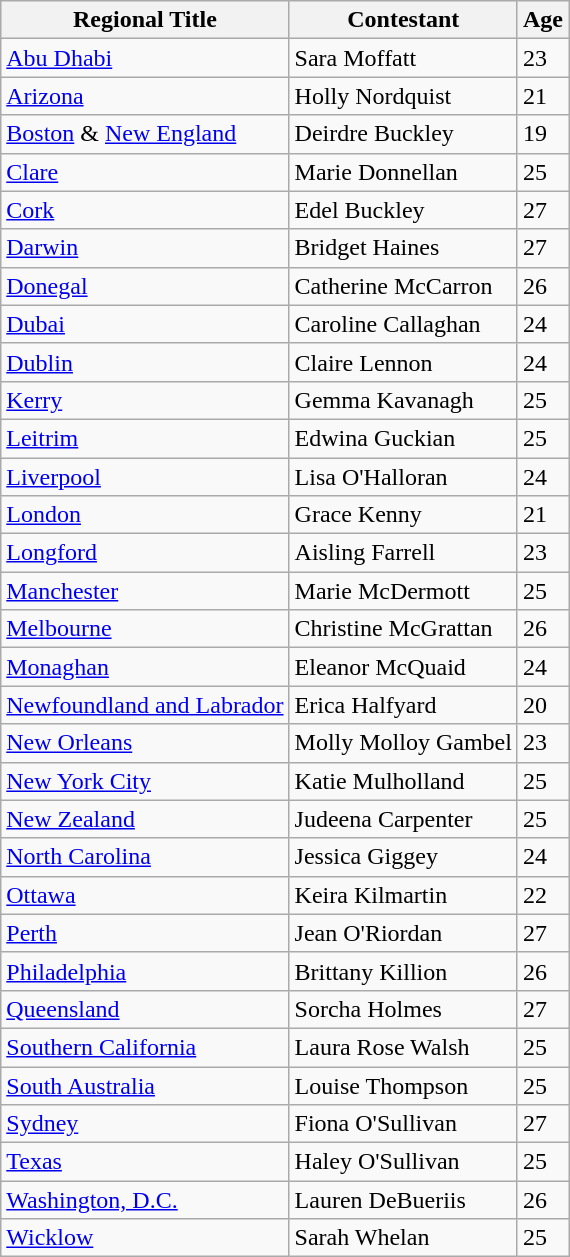<table class="wikitable sortable">
<tr>
<th>Regional Title</th>
<th>Contestant</th>
<th>Age</th>
</tr>
<tr>
<td><a href='#'>Abu Dhabi</a></td>
<td>Sara Moffatt</td>
<td>23</td>
</tr>
<tr>
<td><a href='#'>Arizona</a></td>
<td>Holly Nordquist</td>
<td>21</td>
</tr>
<tr>
<td><a href='#'>Boston</a> & <a href='#'>New England</a></td>
<td>Deirdre Buckley</td>
<td>19</td>
</tr>
<tr>
<td><a href='#'>Clare</a></td>
<td>Marie Donnellan</td>
<td>25</td>
</tr>
<tr>
<td><a href='#'>Cork</a></td>
<td>Edel Buckley</td>
<td>27</td>
</tr>
<tr>
<td><a href='#'>Darwin</a></td>
<td>Bridget Haines</td>
<td>27</td>
</tr>
<tr>
<td><a href='#'>Donegal</a></td>
<td>Catherine McCarron</td>
<td>26</td>
</tr>
<tr>
<td><a href='#'>Dubai</a></td>
<td>Caroline Callaghan</td>
<td>24</td>
</tr>
<tr>
<td><a href='#'>Dublin</a></td>
<td>Claire Lennon</td>
<td>24</td>
</tr>
<tr>
<td><a href='#'>Kerry</a></td>
<td>Gemma Kavanagh</td>
<td>25</td>
</tr>
<tr>
<td><a href='#'>Leitrim</a></td>
<td>Edwina Guckian</td>
<td>25</td>
</tr>
<tr>
<td><a href='#'>Liverpool</a></td>
<td>Lisa O'Halloran</td>
<td>24</td>
</tr>
<tr>
<td><a href='#'>London</a></td>
<td>Grace Kenny</td>
<td>21</td>
</tr>
<tr>
<td><a href='#'>Longford</a></td>
<td>Aisling Farrell</td>
<td>23</td>
</tr>
<tr>
<td><a href='#'>Manchester</a></td>
<td>Marie McDermott</td>
<td>25</td>
</tr>
<tr>
<td><a href='#'>Melbourne</a></td>
<td>Christine McGrattan</td>
<td>26</td>
</tr>
<tr>
<td><a href='#'>Monaghan</a></td>
<td>Eleanor McQuaid</td>
<td>24</td>
</tr>
<tr>
<td><a href='#'>Newfoundland and Labrador</a></td>
<td>Erica Halfyard</td>
<td>20</td>
</tr>
<tr>
<td><a href='#'>New Orleans</a></td>
<td>Molly Molloy Gambel</td>
<td>23</td>
</tr>
<tr>
<td><a href='#'>New York City</a></td>
<td>Katie Mulholland</td>
<td>25</td>
</tr>
<tr>
<td><a href='#'>New Zealand</a></td>
<td>Judeena Carpenter</td>
<td>25</td>
</tr>
<tr>
<td><a href='#'>North Carolina</a></td>
<td>Jessica Giggey</td>
<td>24</td>
</tr>
<tr>
<td><a href='#'>Ottawa</a></td>
<td>Keira Kilmartin</td>
<td>22</td>
</tr>
<tr>
<td><a href='#'>Perth</a></td>
<td>Jean O'Riordan</td>
<td>27</td>
</tr>
<tr>
<td><a href='#'>Philadelphia</a></td>
<td>Brittany Killion</td>
<td>26</td>
</tr>
<tr>
<td><a href='#'>Queensland</a></td>
<td>Sorcha Holmes</td>
<td>27</td>
</tr>
<tr>
<td><a href='#'>Southern California</a></td>
<td>Laura Rose Walsh</td>
<td>25</td>
</tr>
<tr>
<td><a href='#'>South Australia</a></td>
<td>Louise Thompson</td>
<td>25</td>
</tr>
<tr>
<td><a href='#'>Sydney</a></td>
<td>Fiona O'Sullivan</td>
<td>27</td>
</tr>
<tr>
<td><a href='#'>Texas</a></td>
<td>Haley O'Sullivan</td>
<td>25</td>
</tr>
<tr>
<td><a href='#'>Washington, D.C.</a></td>
<td>Lauren DeBueriis</td>
<td>26</td>
</tr>
<tr>
<td><a href='#'>Wicklow</a></td>
<td>Sarah Whelan</td>
<td>25</td>
</tr>
</table>
